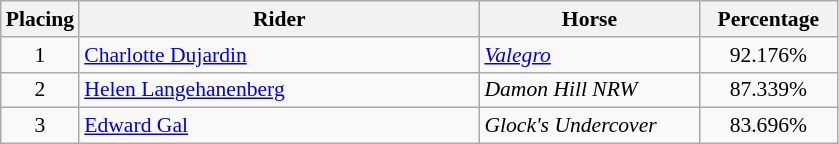<table class="wikitable" style="font-size: 90%">
<tr>
<th width=20>Placing</th>
<th width=260>Rider</th>
<th width=140>Horse</th>
<th width=85>Percentage</th>
</tr>
<tr>
<td align=center>1</td>
<td> <a href='#'>Charlotte Dujardin</a></td>
<td><em><a href='#'>Valegro</a></em></td>
<td align=center>92.176%</td>
</tr>
<tr>
<td align=center>2</td>
<td> <a href='#'>Helen Langehanenberg</a></td>
<td><em>Damon Hill NRW</em></td>
<td align=center>87.339%</td>
</tr>
<tr>
<td align=center>3</td>
<td> <a href='#'>Edward Gal</a></td>
<td><em>Glock's Undercover</em></td>
<td align=center>83.696%</td>
</tr>
</table>
